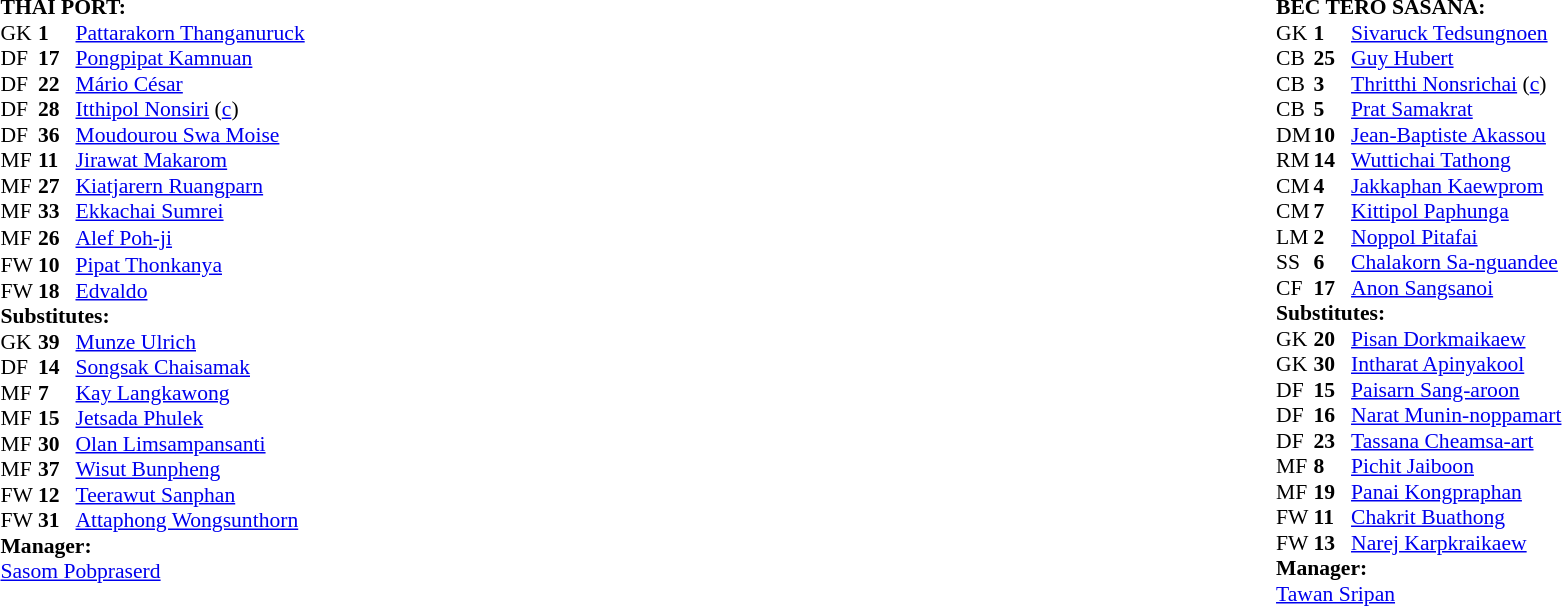<table width="100%">
<tr>
<td valign="top" width="50%"><br><table style="font-size: 90%" cellspacing="0" cellpadding="0">
<tr>
<td colspan="4"><strong>THAI PORT:</strong></td>
</tr>
<tr>
<th width=25></th>
<th width=25></th>
</tr>
<tr>
<td>GK</td>
<td><strong>1</strong></td>
<td> <a href='#'>Pattarakorn Thanganuruck</a></td>
</tr>
<tr>
<td>DF</td>
<td><strong>17</strong></td>
<td> <a href='#'>Pongpipat Kamnuan</a></td>
</tr>
<tr>
<td>DF</td>
<td><strong>22</strong></td>
<td> <a href='#'>Mário César</a></td>
</tr>
<tr>
<td>DF</td>
<td><strong>28</strong></td>
<td> <a href='#'>Itthipol Nonsiri</a> (<a href='#'>c</a>)</td>
</tr>
<tr>
<td>DF</td>
<td><strong>36</strong></td>
<td> <a href='#'>Moudourou Swa Moise</a></td>
</tr>
<tr>
<td>MF</td>
<td><strong>11</strong></td>
<td> <a href='#'>Jirawat Makarom</a></td>
</tr>
<tr>
<td>MF</td>
<td><strong>27</strong></td>
<td> <a href='#'>Kiatjarern Ruangparn</a></td>
<td></td>
<td></td>
</tr>
<tr>
<td>MF</td>
<td><strong>33</strong></td>
<td> <a href='#'>Ekkachai Sumrei</a></td>
</tr>
<tr>
<td>MF</td>
<td><strong>26</strong></td>
<td> <a href='#'>Alef Poh-ji</a></td>
<td></td>
<td>  　</td>
</tr>
<tr>
<td>FW</td>
<td><strong>10</strong></td>
<td> <a href='#'>Pipat Thonkanya</a></td>
</tr>
<tr>
<td>FW</td>
<td><strong>18</strong></td>
<td> <a href='#'>Edvaldo</a></td>
</tr>
<tr>
<td colspan=4><strong>Substitutes:</strong></td>
</tr>
<tr>
<td>GK</td>
<td><strong>39</strong></td>
<td> <a href='#'>Munze Ulrich</a></td>
</tr>
<tr>
<td>DF</td>
<td><strong>14</strong></td>
<td> <a href='#'>Songsak Chaisamak</a></td>
</tr>
<tr>
<td>MF</td>
<td><strong>7</strong></td>
<td> <a href='#'>Kay Langkawong</a></td>
</tr>
<tr>
<td>MF</td>
<td><strong>15</strong></td>
<td> <a href='#'>Jetsada Phulek</a></td>
</tr>
<tr>
<td>MF</td>
<td><strong>30</strong></td>
<td> <a href='#'>Olan Limsampansanti</a></td>
<td></td>
<td></td>
</tr>
<tr>
<td>MF</td>
<td><strong>37</strong></td>
<td> <a href='#'>Wisut Bunpheng</a></td>
</tr>
<tr>
<td>FW</td>
<td><strong>12</strong></td>
<td> <a href='#'>Teerawut Sanphan</a></td>
<td></td>
<td></td>
</tr>
<tr>
<td>FW</td>
<td><strong>31</strong></td>
<td> <a href='#'>Attaphong Wongsunthorn</a></td>
</tr>
<tr>
<td colspan=3><strong>Manager:</strong></td>
</tr>
<tr>
<td colspan=4> <a href='#'>Sasom Pobpraserd</a></td>
</tr>
</table>
</td>
<td valign="top"></td>
<td valign="top" width="50%"><br><table style="font-size: 90%" cellspacing="0" cellpadding="0" align=center>
<tr>
<td colspan="4"><strong>BEC TERO SASANA:</strong></td>
</tr>
<tr>
<th width=25></th>
<th width=25></th>
</tr>
<tr>
<td>GK</td>
<td><strong>1</strong></td>
<td> <a href='#'>Sivaruck Tedsungnoen</a></td>
</tr>
<tr>
<td>CB</td>
<td><strong>25</strong></td>
<td> <a href='#'>Guy Hubert</a></td>
</tr>
<tr>
<td>CB</td>
<td><strong>3</strong></td>
<td> <a href='#'>Thritthi Nonsrichai</a> (<a href='#'>c</a>)</td>
<td></td>
</tr>
<tr>
<td>CB</td>
<td><strong>5</strong></td>
<td> <a href='#'>Prat Samakrat</a></td>
</tr>
<tr>
<td>DM</td>
<td><strong>10</strong></td>
<td> <a href='#'>Jean-Baptiste Akassou</a></td>
<td></td>
<td></td>
</tr>
<tr>
<td>RM</td>
<td><strong>14</strong></td>
<td> <a href='#'>Wuttichai Tathong</a></td>
</tr>
<tr>
<td>CM</td>
<td><strong>4</strong></td>
<td> <a href='#'>Jakkaphan Kaewprom</a></td>
</tr>
<tr>
<td>CM</td>
<td><strong>7</strong></td>
<td> <a href='#'>Kittipol Paphunga</a></td>
<td></td>
<td></td>
</tr>
<tr>
<td>LM</td>
<td><strong>2</strong></td>
<td> <a href='#'>Noppol Pitafai</a></td>
</tr>
<tr>
<td>SS</td>
<td><strong>6</strong></td>
<td> <a href='#'>Chalakorn Sa-nguandee</a></td>
<td></td>
<td></td>
</tr>
<tr>
<td>CF</td>
<td><strong>17</strong></td>
<td> <a href='#'>Anon Sangsanoi</a></td>
</tr>
<tr>
<td colspan=4><strong>Substitutes:</strong></td>
</tr>
<tr>
<td>GK</td>
<td><strong>20</strong></td>
<td> <a href='#'>Pisan Dorkmaikaew</a></td>
</tr>
<tr>
<td>GK</td>
<td><strong>30</strong></td>
<td> <a href='#'>Intharat Apinyakool</a></td>
</tr>
<tr>
<td>DF</td>
<td><strong>15</strong></td>
<td> <a href='#'>Paisarn Sang-aroon</a></td>
</tr>
<tr>
<td>DF</td>
<td><strong>16</strong></td>
<td> <a href='#'>Narat Munin-noppamart</a></td>
</tr>
<tr>
<td>DF</td>
<td><strong>23</strong></td>
<td> <a href='#'>Tassana Cheamsa-art</a></td>
</tr>
<tr>
<td>MF</td>
<td><strong>8</strong></td>
<td> <a href='#'>Pichit Jaiboon</a></td>
<td></td>
<td></td>
</tr>
<tr>
<td>MF</td>
<td><strong>19</strong></td>
<td> <a href='#'>Panai Kongpraphan</a></td>
</tr>
<tr>
<td>FW</td>
<td><strong>11</strong></td>
<td> <a href='#'>Chakrit Buathong</a></td>
<td></td>
<td></td>
</tr>
<tr>
<td>FW</td>
<td><strong>13</strong></td>
<td> <a href='#'>Narej Karpkraikaew</a></td>
<td></td>
<td></td>
</tr>
<tr>
<td colspan=3><strong>Manager:</strong></td>
</tr>
<tr>
<td colspan=4> <a href='#'>Tawan Sripan</a></td>
</tr>
</table>
</td>
</tr>
</table>
